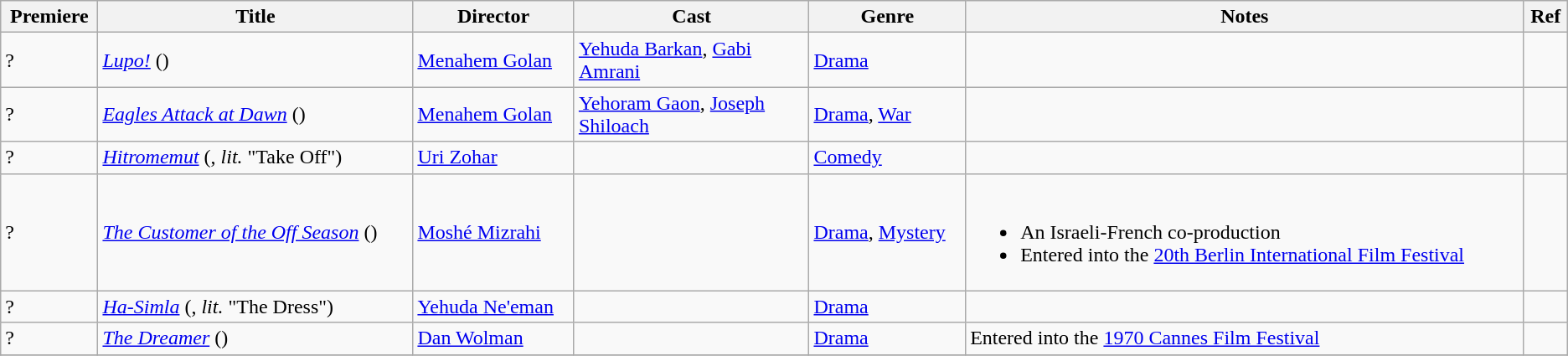<table class="wikitable">
<tr>
<th>Premiere</th>
<th>Title</th>
<th>Director</th>
<th width=15%>Cast</th>
<th>Genre</th>
<th>Notes</th>
<th>Ref</th>
</tr>
<tr>
<td>?</td>
<td><em><a href='#'>Lupo!</a></em> ()</td>
<td><a href='#'>Menahem Golan</a></td>
<td><a href='#'>Yehuda Barkan</a>, <a href='#'>Gabi Amrani</a></td>
<td><a href='#'>Drama</a></td>
<td></td>
<td></td>
</tr>
<tr>
<td>?</td>
<td><em><a href='#'>Eagles Attack at Dawn</a></em> ()</td>
<td><a href='#'>Menahem Golan</a></td>
<td><a href='#'>Yehoram Gaon</a>, <a href='#'>Joseph Shiloach</a></td>
<td><a href='#'>Drama</a>, <a href='#'>War</a></td>
<td></td>
<td></td>
</tr>
<tr>
<td>?</td>
<td><em><a href='#'>Hitromemut</a></em> (, <em>lit.</em> "Take Off")</td>
<td><a href='#'>Uri Zohar</a></td>
<td></td>
<td><a href='#'>Comedy</a></td>
<td></td>
<td></td>
</tr>
<tr>
<td>?</td>
<td><em><a href='#'>The Customer of the Off Season</a></em> ()</td>
<td><a href='#'>Moshé Mizrahi</a></td>
<td></td>
<td><a href='#'>Drama</a>, <a href='#'>Mystery</a></td>
<td><br><ul><li>An Israeli-French co-production</li><li>Entered into the <a href='#'>20th Berlin International Film Festival</a></li></ul></td>
<td></td>
</tr>
<tr>
<td>?</td>
<td><em><a href='#'>Ha-Simla</a></em> (, <em>lit.</em> "The Dress")</td>
<td><a href='#'>Yehuda Ne'eman</a></td>
<td></td>
<td><a href='#'>Drama</a></td>
<td></td>
<td></td>
</tr>
<tr>
<td>?</td>
<td><em><a href='#'>The Dreamer</a></em> ()</td>
<td><a href='#'>Dan Wolman</a></td>
<td></td>
<td><a href='#'>Drama</a></td>
<td>Entered into the <a href='#'>1970 Cannes Film Festival</a></td>
<td></td>
</tr>
<tr>
</tr>
</table>
